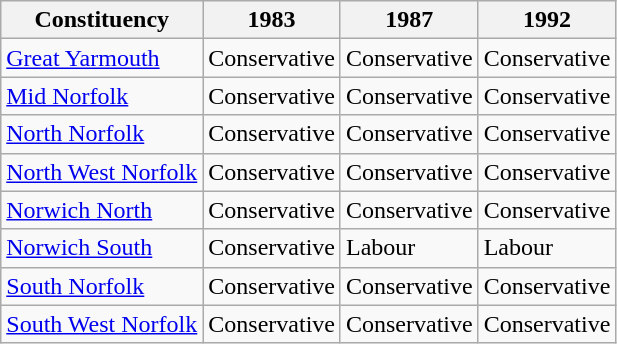<table class="wikitable">
<tr>
<th>Constituency</th>
<th>1983</th>
<th>1987</th>
<th>1992</th>
</tr>
<tr>
<td><a href='#'>Great Yarmouth</a></td>
<td bgcolor=>Conservative</td>
<td bgcolor=>Conservative</td>
<td bgcolor=>Conservative</td>
</tr>
<tr>
<td><a href='#'>Mid Norfolk</a></td>
<td bgcolor=>Conservative</td>
<td bgcolor=>Conservative</td>
<td bgcolor=>Conservative</td>
</tr>
<tr>
<td><a href='#'>North Norfolk</a></td>
<td bgcolor=>Conservative</td>
<td bgcolor=>Conservative</td>
<td bgcolor=>Conservative</td>
</tr>
<tr>
<td><a href='#'>North West Norfolk</a></td>
<td bgcolor=>Conservative</td>
<td bgcolor=>Conservative</td>
<td bgcolor=>Conservative</td>
</tr>
<tr>
<td><a href='#'>Norwich North</a></td>
<td bgcolor=>Conservative</td>
<td bgcolor=>Conservative</td>
<td bgcolor=>Conservative</td>
</tr>
<tr>
<td><a href='#'>Norwich South</a></td>
<td bgcolor=>Conservative</td>
<td bgcolor=>Labour</td>
<td bgcolor=>Labour</td>
</tr>
<tr>
<td><a href='#'>South Norfolk</a></td>
<td bgcolor=>Conservative</td>
<td bgcolor=>Conservative</td>
<td bgcolor=>Conservative</td>
</tr>
<tr>
<td><a href='#'>South West Norfolk</a></td>
<td bgcolor=>Conservative</td>
<td bgcolor=>Conservative</td>
<td bgcolor=>Conservative</td>
</tr>
</table>
